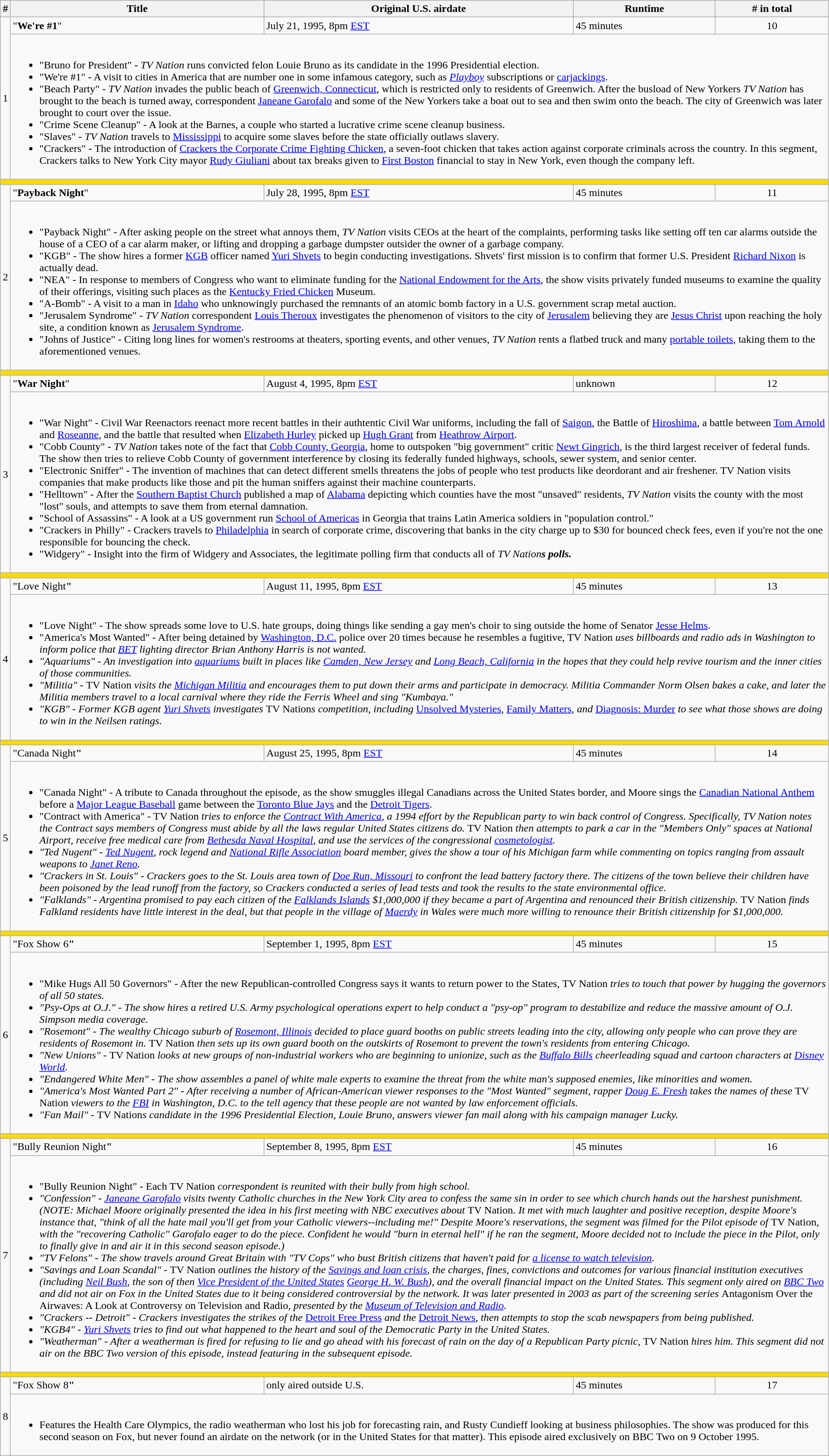<table class="wikitable" width=99%>
<tr>
<th>#</th>
<th>Title</th>
<th>Original U.S. airdate</th>
<th>Runtime</th>
<th># in total</th>
</tr>
<tr>
<td align=center rowspan=2>1</td>
<td>"<strong>We're #1</strong>"</td>
<td>July 21, 1995, 8pm <a href='#'>EST</a></td>
<td>45 minutes</td>
<td align=center>10</td>
</tr>
<tr>
<td colspan="6"><br><ul><li>"Bruno for President" - <em>TV Nation</em> runs convicted felon Louie Bruno as its candidate in the 1996 Presidential election.</li><li>"We're #1" - A visit to cities in America that are number one in some infamous category, such as <em><a href='#'>Playboy</a></em> subscriptions or <a href='#'>carjackings</a>.</li><li>"Beach Party" - <em>TV Nation</em> invades the public beach of <a href='#'>Greenwich, Connecticut</a>, which is restricted only to residents of Greenwich. After the busload of New Yorkers <em>TV Nation</em> has brought to the beach is turned away, correspondent <a href='#'>Janeane Garofalo</a> and some of the New Yorkers take a boat out to sea and then swim onto the beach. The city of Greenwich was later brought to court over the issue.</li><li>"Crime Scene Cleanup" - A look at the Barnes, a couple who started a lucrative crime scene cleanup business.</li><li>"Slaves" - <em>TV Nation</em> travels to <a href='#'>Mississippi</a> to acquire some slaves before the state officially outlaws slavery.</li><li>"Crackers" - The introduction of <a href='#'>Crackers the Corporate Crime Fighting Chicken</a>, a seven-foot chicken that takes action against corporate criminals across the country. In this segment, Crackers talks to New York City mayor <a href='#'>Rudy Giuliani</a> about tax breaks given to <a href='#'>First Boston</a> financial to stay in New York, even though the company left.</li></ul></td>
</tr>
<tr>
<td colspan="6" bgcolor="#fada00"></td>
</tr>
<tr>
<td align=center rowspan=2>2</td>
<td>"<strong>Payback Night</strong>"</td>
<td>July 28, 1995, 8pm <a href='#'>EST</a></td>
<td>45 minutes</td>
<td align=center>11</td>
</tr>
<tr>
<td colspan="6"><br><ul><li>"Payback Night" - After asking people on the street what annoys them, <em>TV Nation</em> visits CEOs at the heart of the complaints, performing tasks like setting off ten car alarms outside the house of a CEO of a car alarm maker, or lifting and dropping a garbage dumpster outsider the owner of a garbage company.</li><li>"KGB" - The show hires a former <a href='#'>KGB</a> officer named <a href='#'>Yuri Shvets</a> to begin conducting investigations. Shvets' first mission is to confirm that former U.S. President <a href='#'>Richard Nixon</a> is actually dead.</li><li>"NEA" - In response to members of Congress who want to eliminate funding for the <a href='#'>National Endowment for the Arts</a>, the show visits privately funded museums to examine the quality of their offerings, visiting such places as the <a href='#'>Kentucky Fried Chicken</a> Museum.</li><li>"A-Bomb" - A visit to a man in <a href='#'>Idaho</a> who unknowingly purchased the remnants of an atomic bomb factory in a U.S. government scrap metal auction.</li><li>"Jerusalem Syndrome" - <em>TV Nation</em> correspondent <a href='#'>Louis Theroux</a> investigates the phenomenon of visitors to the city of <a href='#'>Jerusalem</a> believing they are <a href='#'>Jesus Christ</a> upon reaching the holy site, a condition known as <a href='#'>Jerusalem Syndrome</a>.</li><li>"Johns of Justice" - Citing long lines for women's restrooms at theaters, sporting events, and other venues, <em>TV Nation</em> rents a flatbed truck and many <a href='#'>portable toilets</a>, taking them to the aforementioned venues.</li></ul></td>
</tr>
<tr>
<td colspan="6" bgcolor="#fada00"></td>
</tr>
<tr>
<td align=center rowspan=2>3</td>
<td>"<strong>War Night</strong>"</td>
<td>August 4, 1995, 8pm <a href='#'>EST</a></td>
<td>unknown</td>
<td align=center>12</td>
</tr>
<tr>
<td colspan="6"><br><ul><li>"War Night" - Civil War Reenactors reenact more recent battles in their authtentic Civil War uniforms, including the fall of <a href='#'>Saigon</a>, the Battle of <a href='#'>Hiroshima</a>, a battle between <a href='#'>Tom Arnold</a> and <a href='#'>Roseanne</a>, and the battle that resulted when <a href='#'>Elizabeth Hurley</a> picked up <a href='#'>Hugh Grant</a> from <a href='#'>Heathrow Airport</a>.</li><li>"Cobb County" - <em>TV Nation</em> takes note of the fact that <a href='#'>Cobb County, Georgia</a>, home to outspoken "big government" critic <a href='#'>Newt Gingrich</a>, is the third largest receiver of federal funds. The show then tries to relieve Cobb County of government interference by closing its federally funded highways, schools, sewer system, and senior center.</li><li>"Electronic Sniffer" - The invention of machines that can detect different smells threatens the jobs of people who test products like deordorant and air freshener. TV Nation visits companies that make products like those and pit the human sniffers against their machine counterparts.</li><li>"Helltown" - After the <a href='#'>Southern Baptist Church</a> published a map of <a href='#'>Alabama</a> depicting which counties have the most "unsaved" residents, <em>TV Nation</em> visits the county with the most "lost" souls, and attempts to save them from eternal damnation.</li><li>"School of Assassins" - A look at a US government run <a href='#'>School of Americas</a> in Georgia that trains Latin America soldiers in "population control."</li><li>"Crackers in Philly" - Crackers travels to <a href='#'>Philadelphia</a> in search of corporate crime, discovering that banks in the city charge up to $30 for bounced check fees, even if you're not the one responsible for bouncing the check.</li><li>"Widgery" - Insight into the firm of Widgery and Associates, the legitimate polling firm that conducts all of <em>TV Nation<strong>s polls.</li></ul></td>
</tr>
<tr>
<td colspan="6" bgcolor="#fada00"></td>
</tr>
<tr>
<td align=center rowspan=2>4</td>
<td>"</strong>Love Night<strong>"</td>
<td>August 11, 1995, 8pm <a href='#'>EST</a></td>
<td>45 minutes</td>
<td align=center>13</td>
</tr>
<tr>
<td colspan="6"><br><ul><li>"Love Night" - The show spreads some love to U.S. hate groups, doing things like sending a gay men's choir to sing outside the home of Senator <a href='#'>Jesse Helms</a>.</li><li>"America's Most Wanted" - After being detained by <a href='#'>Washington, D.C.</a> police over 20 times because he resembles a fugitive, </em>TV Nation<em> uses billboards and radio ads in Washington to inform police that <a href='#'>BET</a> lighting director Brian Anthony Harris is not wanted.</li><li>"Aquariums" - An investigation into <a href='#'>aquariums</a> built in places like <a href='#'>Camden, New Jersey</a> and <a href='#'>Long Beach, California</a> in the hopes that they could help revive tourism and the inner cities of those communities.</li><li>"Militia" - </em>TV Nation<em> visits the <a href='#'>Michigan Militia</a> and encourages them to put down their arms and participate in democracy. Militia Commander Norm Olsen bakes a cake, and later the Militia members travel to a local carnival where they ride the Ferris Wheel and sing "Kumbaya."</li><li>"KGB" - Former KGB agent <a href='#'>Yuri Shvets</a> investigates </em>TV Nation<em>s competition, including </em><a href='#'>Unsolved Mysteries</a><em>, </em><a href='#'>Family Matters</a><em>, and </em><a href='#'>Diagnosis: Murder</a><em> to see what those shows are doing to win in the Neilsen ratings.</li></ul></td>
</tr>
<tr>
<td colspan="6" bgcolor="#fada00"></td>
</tr>
<tr>
<td align=center rowspan=2>5</td>
<td>"</strong>Canada Night<strong>"</td>
<td>August 25, 1995, 8pm <a href='#'>EST</a></td>
<td>45 minutes</td>
<td align=center>14</td>
</tr>
<tr>
<td colspan="6"><br><ul><li>"Canada Night" - A tribute to Canada throughout the episode, as the show smuggles illegal Canadians across the United States border, and Moore sings the <a href='#'>Canadian National Anthem</a> before a <a href='#'>Major League Baseball</a> game between the <a href='#'>Toronto Blue Jays</a> and the <a href='#'>Detroit Tigers</a>.</li><li>"Contract with America" - </em>TV Nation<em> tries to enforce the <a href='#'>Contract With America</a>, a 1994 effort by the Republican party to win back control of Congress. Specifically, TV Nation notes the Contract says members of Congress must abide by all the laws regular United States citizens do. </em>TV Nation<em> then attempts to park a car in the "Members Only" spaces at National Airport, receive free medical care from <a href='#'>Bethesda Naval Hospital</a>, and use the services of the congressional <a href='#'>cosmetologist</a>.</li><li>"Ted Nugent" - <a href='#'>Ted Nugent</a>, rock legend and <a href='#'>National Rifle Association</a> board member, gives the show a tour of his Michigan farm while commenting on topics ranging from assault weapons to <a href='#'>Janet Reno</a>.</li><li>"Crackers in St. Louis" - Crackers goes to the St. Louis area town of <a href='#'>Doe Run, Missouri</a> to confront the lead battery factory there. The citizens of the town believe their children have been poisoned by the lead runoff from the factory, so Crackers conducted a series of lead tests and took the results to the state environmental office.</li><li>"Falklands" - Argentina promised to pay each citizen of the <a href='#'>Falklands Islands</a> $1,000,000 if they became a part of Argentina and renounced their British citizenship. </em>TV Nation<em> finds Falkland residents have little interest in the deal, but that people in the village of <a href='#'>Maerdy</a> in Wales were much more willing to renounce their British citizenship for $1,000,000.</li></ul></td>
</tr>
<tr>
<td colspan="6" bgcolor="#fada00"></td>
</tr>
<tr>
<td align=center rowspan=2>6</td>
<td>"</strong>Fox Show 6<strong>"</td>
<td>September 1, 1995, 8pm <a href='#'>EST</a></td>
<td>45 minutes</td>
<td align=center>15</td>
</tr>
<tr>
<td colspan="6"><br><ul><li>"Mike Hugs All 50 Governors" - After the new Republican-controlled Congress says it wants to return power to the States, </em>TV Nation<em> tries to touch that power by hugging the governors of all 50 states.</li><li>"Psy-Ops at O.J." - The show hires a retired U.S. Army psychological operations expert to help conduct a "psy-op" program to destabilize and reduce the massive amount of O.J. Simpson media coverage.</li><li>"Rosemont" - The wealthy Chicago suburb of <a href='#'>Rosemont, Illinois</a> decided to place guard booths on public streets leading into the city, allowing only people who can prove they are residents of Rosemont in. </em>TV Nation<em> then sets up its own guard booth on the outskirts of Rosemont to prevent the town's residents from entering Chicago.</li><li>"New Unions" - </em>TV Nation<em> looks at new groups of non-industrial workers who are beginning to unionize, such as the <a href='#'>Buffalo Bills</a> cheerleading squad and cartoon characters at <a href='#'>Disney World</a>.</li><li>"Endangered White Men" - The show assembles a panel of white male experts to examine the threat from the white man's supposed enemies, like minorities and women.</li><li>"America's Most Wanted Part 2" - After receiving a number of African-American viewer responses to the "Most Wanted" segment, rapper <a href='#'>Doug E. Fresh</a> takes the names of these </em>TV Nation<em> viewers to the <a href='#'>FBI</a> in Washington, D.C. to the tell agency that these people are not wanted by law enforcement officials.</li><li>"Fan Mail" - </em>TV Nation<em>s candidate in the 1996 Presidential Election, Louie Bruno, answers viewer fan mail along with his campaign manager Lucky.</li></ul></td>
</tr>
<tr>
<td colspan="6" bgcolor="#fada00"></td>
</tr>
<tr>
<td align=center rowspan=2>7</td>
<td>"</strong>Bully Reunion Night<strong>"</td>
<td>September 8, 1995, 8pm <a href='#'>EST</a></td>
<td>45 minutes</td>
<td align=center>16</td>
</tr>
<tr>
<td colspan="6"><br><ul><li>"Bully Reunion Night" - Each </em>TV Nation<em> correspondent is reunited with their bully from high school.</li><li>"Confession" - <a href='#'>Janeane Garofalo</a> visits twenty Catholic churches in the New York City area to confess the same sin in order to see which church hands out the harshest punishment. (NOTE: Michael Moore originally presented the idea in his first meeting with NBC executives about </em>TV Nation<em>. It met with much laughter and positive reception, despite Moore's instance that, "think of all the hate mail you'll get from your Catholic viewers--including me!"  Despite Moore's reservations, the segment was filmed for the Pilot episode of </em>TV Nation<em>, with the "recovering Catholic" Garofalo eager to do the piece. Confident he would "burn in eternal hell" if he ran the segment, Moore decided not to include the piece in the Pilot, only to finally give in and air it in this second season episode.)</li><li>"TV Felons" - The show travels around Great Britain with "TV Cops" who bust British citizens that haven't paid for <a href='#'>a license to watch television</a>.</li><li>"Savings and Loan Scandal" - </em>TV Nation<em> outlines the history of the <a href='#'>Savings and loan crisis</a>, the charges, fines, convictions and outcomes for various financial institution executives (including <a href='#'>Neil Bush</a>, the son of then <a href='#'>Vice President of the United States</a> <a href='#'>George H. W. Bush</a>), and the overall financial impact on the United States. This segment only aired on <a href='#'>BBC Two</a> and did not air on Fox in the United States due to it being considered controversial by the network. It was later presented in 2003 as part of the screening series </em>Antagonism Over the Airwaves: A Look at Controversy on Television and Radio<em>, presented by the <a href='#'>Museum of Television and Radio</a>.</li><li>"Crackers -- Detroit" - Crackers investigates the strikes of the </em><a href='#'>Detroit Free Press</a><em> and the </em><a href='#'>Detroit News</a><em>, then attempts to stop the scab newspapers from being published.</li><li>"KGB4" - <a href='#'>Yuri Shvets</a> tries to find out what happened to the heart and soul of the Democratic Party in the United States.</li><li>"Weatherman" - After a weatherman is fired for refusing to lie and go ahead with his forecast of rain on the day of a Republican Party picnic, </em>TV Nation<em> hires him. This segment did not air on the BBC Two version of this episode, instead featuring in the subsequent episode.</li></ul></td>
</tr>
<tr>
<td colspan="6" bgcolor="#fada00"></td>
</tr>
<tr>
<td align=center rowspan=2>8</td>
<td>"</strong>Fox Show 8<strong>"</td>
<td>only aired outside U.S.</td>
<td>45 minutes</td>
<td align=center>17</td>
</tr>
<tr>
<td colspan="6"><br><ul><li>Features the Health Care Olympics, the radio weatherman who lost his job for forecasting rain, and Rusty Cundieff looking at business philosophies. The show was produced for this second season on Fox, but never found an airdate on the network (or in the United States for that matter). This episode aired exclusively on BBC Two on 9 October 1995.</li></ul></td>
</tr>
</table>
